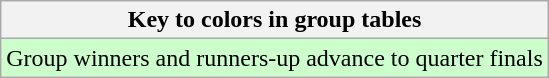<table class="wikitable" border="1">
<tr>
<th>Key to colors in group tables</th>
</tr>
<tr style="background:#cfc;">
<td>Group winners and runners-up advance to quarter finals</td>
</tr>
</table>
